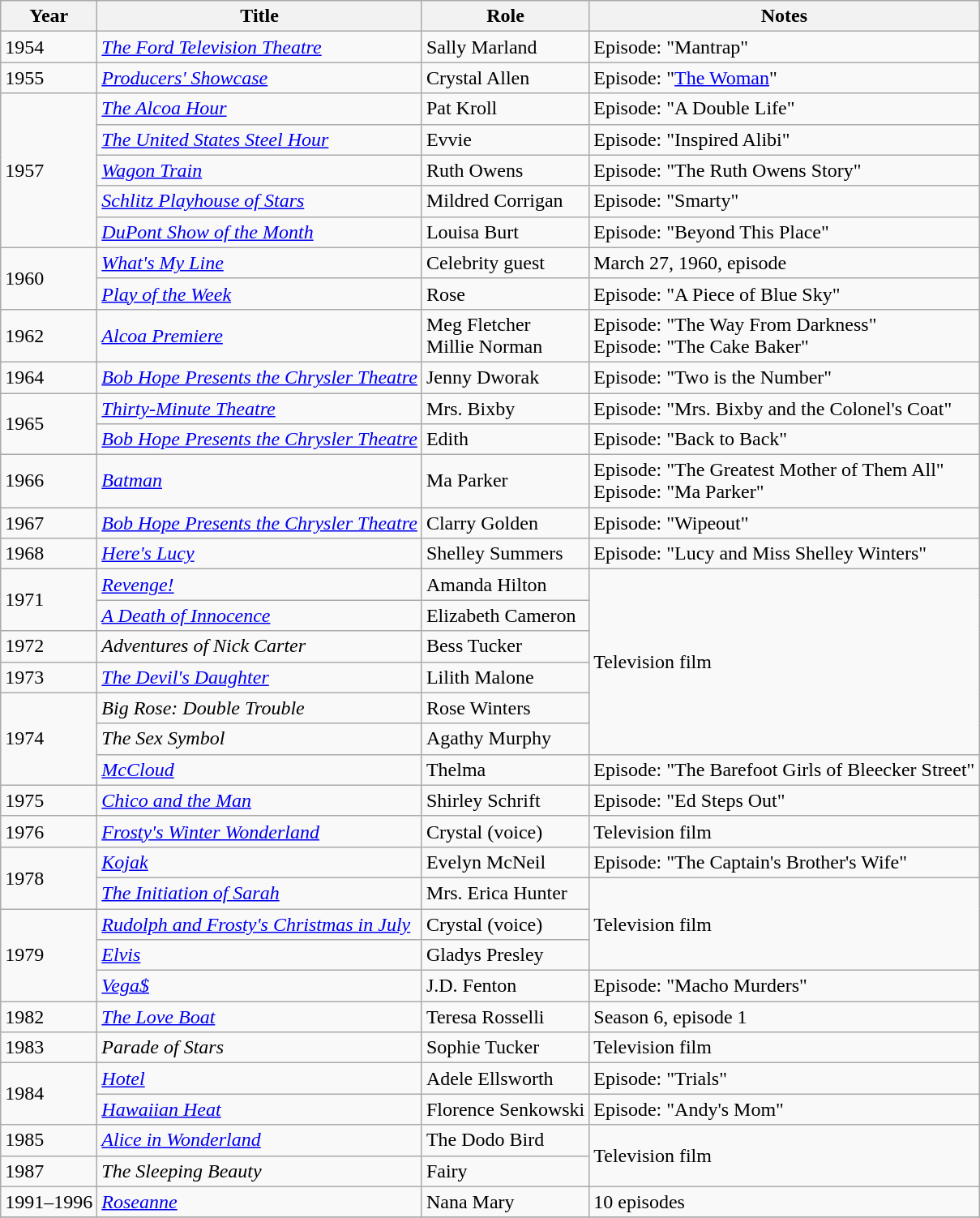<table class="wikitable sortable" style="font-size: 100%;">
<tr>
<th>Year</th>
<th>Title</th>
<th>Role</th>
<th>Notes</th>
</tr>
<tr>
<td>1954</td>
<td><em><a href='#'>The Ford Television Theatre</a></em></td>
<td>Sally Marland</td>
<td>Episode: "Mantrap"</td>
</tr>
<tr>
<td>1955</td>
<td><em><a href='#'>Producers' Showcase</a></em></td>
<td>Crystal Allen</td>
<td>Episode: "<a href='#'>The Woman</a>"</td>
</tr>
<tr>
<td rowspan="5">1957</td>
<td><em><a href='#'>The Alcoa Hour</a></em></td>
<td>Pat Kroll</td>
<td>Episode: "A Double Life"</td>
</tr>
<tr>
<td><em><a href='#'>The United States Steel Hour</a></em></td>
<td>Evvie</td>
<td>Episode: "Inspired Alibi"</td>
</tr>
<tr>
<td><em><a href='#'>Wagon Train</a></em></td>
<td>Ruth Owens</td>
<td>Episode: "The Ruth Owens Story"</td>
</tr>
<tr>
<td><em><a href='#'>Schlitz Playhouse of Stars</a></em></td>
<td>Mildred Corrigan</td>
<td>Episode: "Smarty"</td>
</tr>
<tr>
<td><em><a href='#'>DuPont Show of the Month</a></em></td>
<td>Louisa Burt</td>
<td>Episode: "Beyond This Place"</td>
</tr>
<tr>
<td rowspan="2">1960</td>
<td><em><a href='#'>What's My Line</a></em></td>
<td>Celebrity guest</td>
<td>March 27, 1960, episode </td>
</tr>
<tr>
<td><em><a href='#'>Play of the Week</a></em></td>
<td>Rose</td>
<td>Episode: "A Piece of Blue Sky"</td>
</tr>
<tr>
<td>1962</td>
<td><em><a href='#'>Alcoa Premiere</a></em></td>
<td>Meg Fletcher<br>Millie Norman</td>
<td>Episode: "The Way From Darkness"<br>Episode: "The Cake Baker"</td>
</tr>
<tr>
<td>1964</td>
<td><em><a href='#'>Bob Hope Presents the Chrysler Theatre</a></em></td>
<td>Jenny Dworak</td>
<td>Episode: "Two is the Number"<br></td>
</tr>
<tr>
<td rowspan="2">1965</td>
<td><em><a href='#'>Thirty-Minute Theatre</a></em></td>
<td>Mrs. Bixby</td>
<td>Episode: "Mrs. Bixby and the Colonel's Coat"</td>
</tr>
<tr>
<td><em><a href='#'>Bob Hope Presents the Chrysler Theatre</a></em></td>
<td>Edith</td>
<td>Episode: "Back to Back"</td>
</tr>
<tr>
<td>1966</td>
<td><em><a href='#'>Batman</a></em></td>
<td>Ma Parker</td>
<td>Episode: "The Greatest Mother of Them All"<br>Episode: "Ma Parker"</td>
</tr>
<tr>
<td>1967</td>
<td><em><a href='#'>Bob Hope Presents the Chrysler Theatre</a></em></td>
<td>Clarry Golden</td>
<td>Episode: "Wipeout"</td>
</tr>
<tr>
<td>1968</td>
<td><em><a href='#'>Here's Lucy</a></em></td>
<td>Shelley Summers</td>
<td>Episode: "Lucy and Miss Shelley Winters"</td>
</tr>
<tr>
<td rowspan="2">1971</td>
<td><em><a href='#'>Revenge!</a></em></td>
<td>Amanda Hilton</td>
<td rowspan="6">Television film</td>
</tr>
<tr>
<td><em><a href='#'>A Death of Innocence</a></em></td>
<td>Elizabeth Cameron</td>
</tr>
<tr>
<td>1972</td>
<td><em>Adventures of Nick Carter</em></td>
<td>Bess Tucker</td>
</tr>
<tr>
<td>1973</td>
<td><em><a href='#'>The Devil's Daughter</a></em></td>
<td>Lilith Malone</td>
</tr>
<tr>
<td rowspan="3">1974</td>
<td><em>Big Rose: Double Trouble</em></td>
<td>Rose Winters</td>
</tr>
<tr>
<td><em>The Sex Symbol</em></td>
<td>Agathy Murphy</td>
</tr>
<tr>
<td><em><a href='#'>McCloud</a></em></td>
<td>Thelma</td>
<td>Episode: "The Barefoot Girls of Bleecker Street"</td>
</tr>
<tr>
<td>1975</td>
<td><em><a href='#'>Chico and the Man</a></em></td>
<td>Shirley Schrift</td>
<td>Episode: "Ed Steps Out"</td>
</tr>
<tr>
<td>1976</td>
<td><em><a href='#'>Frosty's Winter Wonderland</a></em></td>
<td>Crystal (voice)</td>
<td>Television film</td>
</tr>
<tr>
<td rowspan="2">1978</td>
<td><em><a href='#'>Kojak</a></em></td>
<td>Evelyn McNeil</td>
<td>Episode: "The Captain's Brother's Wife"</td>
</tr>
<tr>
<td><em><a href='#'>The Initiation of Sarah</a></em></td>
<td>Mrs. Erica Hunter</td>
<td rowspan="3">Television film</td>
</tr>
<tr>
<td rowspan="3">1979</td>
<td><em><a href='#'>Rudolph and Frosty's Christmas in July</a></em></td>
<td>Crystal (voice)</td>
</tr>
<tr>
<td><em><a href='#'>Elvis</a></em></td>
<td>Gladys Presley</td>
</tr>
<tr>
<td><em><a href='#'>Vega$</a></em></td>
<td>J.D. Fenton</td>
<td>Episode: "Macho Murders"</td>
</tr>
<tr>
<td>1982</td>
<td><em><a href='#'>The Love Boat</a></em></td>
<td>Teresa Rosselli</td>
<td>Season 6, episode 1</td>
</tr>
<tr>
<td>1983</td>
<td><em>Parade of Stars</em></td>
<td>Sophie Tucker</td>
<td>Television film</td>
</tr>
<tr>
<td rowspan="2">1984</td>
<td><em><a href='#'>Hotel</a></em></td>
<td>Adele Ellsworth</td>
<td>Episode: "Trials"</td>
</tr>
<tr>
<td><em><a href='#'>Hawaiian Heat</a></em></td>
<td>Florence Senkowski</td>
<td>Episode: "Andy's Mom"</td>
</tr>
<tr>
<td>1985</td>
<td><em><a href='#'>Alice in Wonderland</a></em></td>
<td>The Dodo Bird</td>
<td rowspan="2">Television film</td>
</tr>
<tr>
<td>1987</td>
<td><em>The Sleeping Beauty</em></td>
<td>Fairy</td>
</tr>
<tr>
<td>1991–1996</td>
<td><em><a href='#'>Roseanne</a></em></td>
<td>Nana Mary</td>
<td>10 episodes</td>
</tr>
<tr>
</tr>
</table>
